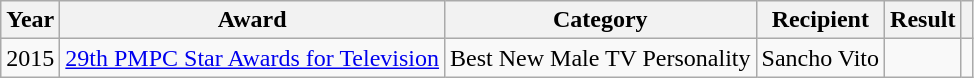<table class="wikitable">
<tr>
<th>Year</th>
<th>Award</th>
<th>Category</th>
<th>Recipient</th>
<th>Result</th>
<th></th>
</tr>
<tr>
<td>2015</td>
<td><a href='#'>29th PMPC Star Awards for Television</a></td>
<td>Best New Male TV Personality</td>
<td>Sancho Vito</td>
<td></td>
<td></td>
</tr>
</table>
